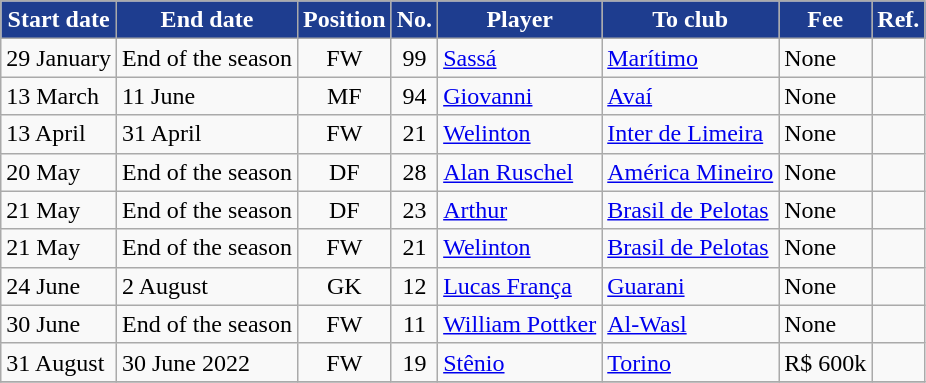<table class="wikitable sortable">
<tr>
<th style="background:#1E3D8F; color:white;">Start date</th>
<th style="background:#1E3D8F; color:white;">End date</th>
<th style="background:#1E3D8F; color:white;">Position</th>
<th style="background:#1E3D8F; color:white;">No.</th>
<th style="background:#1E3D8F; color:white;">Player</th>
<th style="background:#1E3D8F; color:white;">To club</th>
<th style="background:#1E3D8F; color:white;">Fee</th>
<th style="background:#1E3D8F; color:white;">Ref.</th>
</tr>
<tr>
<td>29 January</td>
<td>End of the season</td>
<td style="text-align:center;">FW</td>
<td style="text-align:center;">99</td>
<td style="text-align:left"> <a href='#'>Sassá</a></td>
<td style="text-align:left"> <a href='#'>Marítimo</a></td>
<td>None</td>
<td></td>
</tr>
<tr>
<td>13 March</td>
<td>11 June</td>
<td style="text-align:center;">MF</td>
<td style="text-align:center;">94</td>
<td style="text-align:left"> <a href='#'>Giovanni</a></td>
<td style="text-align:left"> <a href='#'>Avaí</a></td>
<td>None</td>
<td></td>
</tr>
<tr>
<td>13 April</td>
<td>31 April</td>
<td style="text-align:center;">FW</td>
<td style="text-align:center;">21</td>
<td style="text-align:left"> <a href='#'>Welinton</a></td>
<td style="text-align:left"> <a href='#'>Inter de Limeira</a></td>
<td>None</td>
<td></td>
</tr>
<tr>
<td>20 May</td>
<td>End of the season</td>
<td style="text-align:center;">DF</td>
<td style="text-align:center;">28</td>
<td style="text-align:left"> <a href='#'>Alan Ruschel</a></td>
<td style="text-align:left"> <a href='#'>América Mineiro</a></td>
<td>None</td>
<td></td>
</tr>
<tr>
<td>21 May</td>
<td>End of the season</td>
<td style="text-align:center;">DF</td>
<td style="text-align:center;">23</td>
<td style="text-align:left"> <a href='#'>Arthur</a></td>
<td style="text-align:left"> <a href='#'>Brasil de Pelotas</a></td>
<td>None</td>
<td></td>
</tr>
<tr>
<td>21 May</td>
<td>End of the season</td>
<td style="text-align:center;">FW</td>
<td style="text-align:center;">21</td>
<td style="text-align:left"> <a href='#'>Welinton</a></td>
<td style="text-align:left"> <a href='#'>Brasil de Pelotas</a></td>
<td>None</td>
<td></td>
</tr>
<tr>
<td>24 June</td>
<td>2 August</td>
<td style="text-align:center;">GK</td>
<td style="text-align:center;">12</td>
<td style="text-align:left"> <a href='#'>Lucas França</a></td>
<td style="text-align:left"> <a href='#'>Guarani</a></td>
<td>None</td>
<td></td>
</tr>
<tr>
<td>30 June</td>
<td>End of the season</td>
<td style="text-align:center;">FW</td>
<td style="text-align:center;">11</td>
<td style="text-align:left"> <a href='#'>William Pottker</a></td>
<td style="text-align:left"> <a href='#'>Al-Wasl</a></td>
<td>None</td>
<td></td>
</tr>
<tr>
<td>31 August</td>
<td>30 June 2022</td>
<td style="text-align:center;">FW</td>
<td style="text-align:center;">19</td>
<td style="text-align:left"> <a href='#'>Stênio</a></td>
<td style="text-align:left"> <a href='#'>Torino</a></td>
<td>R$ 600k</td>
<td></td>
</tr>
<tr>
</tr>
</table>
